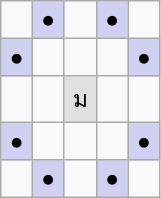<table border="1" class="wikitable" style="width:107px; font-size:95%;">
<tr style="text-align:center;">
<td width="20"> </td>
<td width="20" style="background:#D0D0F0;">●</td>
<td width="20"> </td>
<td width="20" style="background:#D0D0F0;">●</td>
<td width="20"> </td>
</tr>
<tr style="text-align:center;">
<td style="background:#D0D0F0;">●</td>
<td> </td>
<td> </td>
<td> </td>
<td style="background:#D0D0F0;">●</td>
</tr>
<tr style="text-align:center;">
<td> </td>
<td> </td>
<td style="background:#E0E0E0;">ม</td>
<td> </td>
<td> </td>
</tr>
<tr style="text-align:center;">
<td style="background:#D0D0F0;">●</td>
<td> </td>
<td> </td>
<td> </td>
<td style="background:#D0D0F0;">●</td>
</tr>
<tr style="text-align:center;">
<td> </td>
<td style="background:#D0D0F0;">●</td>
<td> </td>
<td style="background:#D0D0F0;">●</td>
<td> </td>
</tr>
</table>
